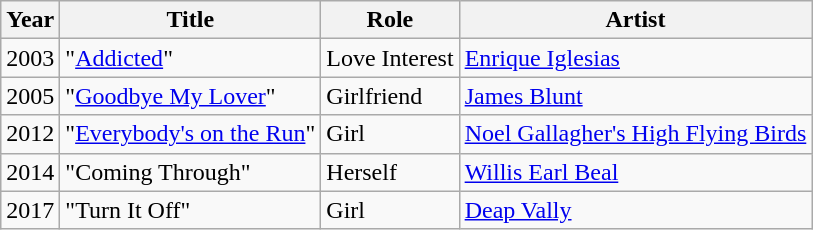<table class="wikitable">
<tr>
<th>Year</th>
<th>Title</th>
<th>Role</th>
<th>Artist</th>
</tr>
<tr>
<td>2003</td>
<td>"<a href='#'>Addicted</a>"</td>
<td>Love Interest</td>
<td><a href='#'>Enrique Iglesias</a></td>
</tr>
<tr>
<td>2005</td>
<td>"<a href='#'>Goodbye My Lover</a>"</td>
<td>Girlfriend</td>
<td><a href='#'>James Blunt</a></td>
</tr>
<tr>
<td>2012</td>
<td>"<a href='#'>Everybody's on the Run</a>"</td>
<td>Girl</td>
<td><a href='#'>Noel Gallagher's High Flying Birds</a></td>
</tr>
<tr>
<td>2014</td>
<td>"Coming Through"</td>
<td>Herself</td>
<td><a href='#'>Willis Earl Beal</a></td>
</tr>
<tr>
<td>2017</td>
<td>"Turn It Off"</td>
<td>Girl</td>
<td><a href='#'>Deap Vally</a></td>
</tr>
</table>
